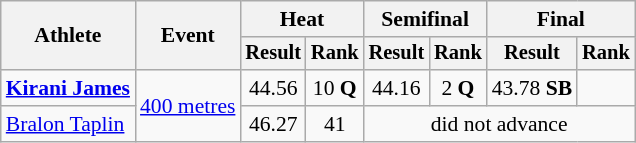<table class="wikitable" style="font-size:90%">
<tr>
<th rowspan="2">Athlete</th>
<th rowspan="2">Event</th>
<th colspan="2">Heat</th>
<th colspan="2">Semifinal</th>
<th colspan="2">Final</th>
</tr>
<tr style="font-size:95%">
<th>Result</th>
<th>Rank</th>
<th>Result</th>
<th>Rank</th>
<th>Result</th>
<th>Rank</th>
</tr>
<tr style=text-align:center>
<td style=text-align:left><strong><a href='#'>Kirani James</a></strong></td>
<td style=text-align:left rowspan=2><a href='#'>400 metres</a></td>
<td>44.56</td>
<td>10 <strong>Q</strong></td>
<td>44.16</td>
<td>2 <strong>Q</strong></td>
<td>43.78 <strong>SB</strong></td>
<td></td>
</tr>
<tr style=text-align:center>
<td style=text-align:left><a href='#'>Bralon Taplin</a></td>
<td>46.27</td>
<td>41</td>
<td colspan=4>did not advance</td>
</tr>
</table>
